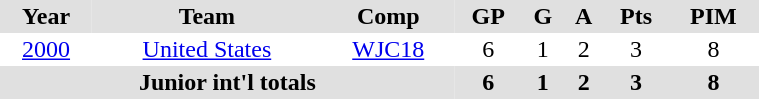<table BORDER="0" CELLPADDING="2" CELLSPACING="0" width=40%>
<tr ALIGN="center" bgcolor="#e0e0e0">
<th>Year</th>
<th>Team</th>
<th>Comp</th>
<th>GP</th>
<th>G</th>
<th>A</th>
<th>Pts</th>
<th>PIM</th>
</tr>
<tr ALIGN="center">
<td><a href='#'>2000</a></td>
<td><a href='#'>United States</a></td>
<td><a href='#'>WJC18</a></td>
<td>6</td>
<td>1</td>
<td>2</td>
<td>3</td>
<td>8</td>
</tr>
<tr bgcolor="#e0e0e0">
<th colspan="3">Junior int'l totals</th>
<th>6</th>
<th>1</th>
<th>2</th>
<th>3</th>
<th>8</th>
</tr>
</table>
